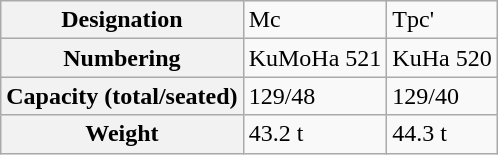<table class="wikitable">
<tr>
<th>Designation</th>
<td>Mc</td>
<td>Tpc'</td>
</tr>
<tr>
<th>Numbering</th>
<td>KuMoHa 521</td>
<td>KuHa 520</td>
</tr>
<tr>
<th>Capacity (total/seated)</th>
<td>129/48</td>
<td>129/40</td>
</tr>
<tr>
<th>Weight</th>
<td>43.2 t</td>
<td>44.3 t</td>
</tr>
</table>
